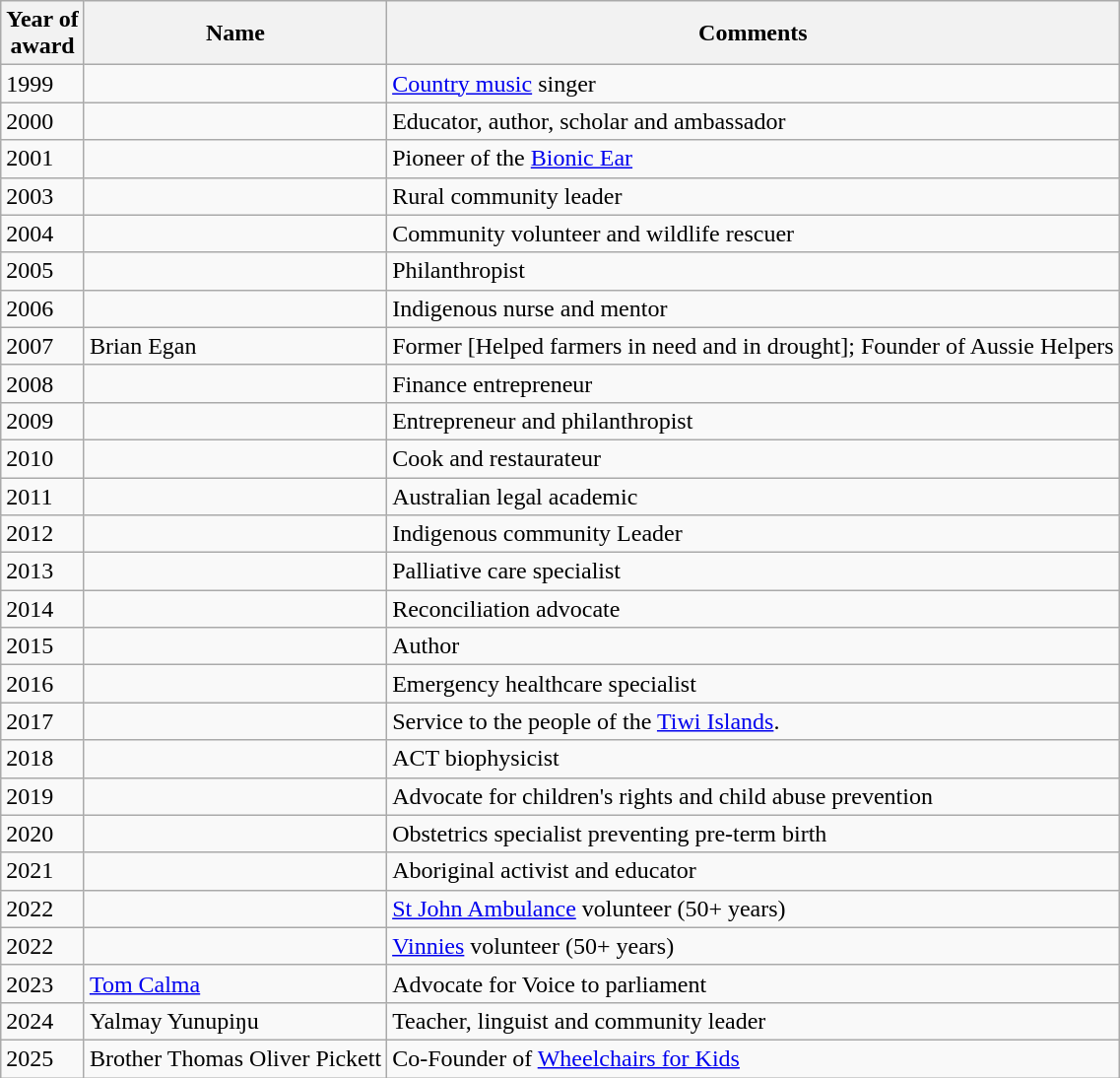<table class="wikitable sortable">
<tr>
<th>Year of<br>award</th>
<th>Name</th>
<th class=unsortable>Comments</th>
</tr>
<tr>
<td>1999</td>
<td> </td>
<td><a href='#'>Country music</a> singer</td>
</tr>
<tr>
<td>2000</td>
<td> </td>
<td>Educator, author, scholar and ambassador</td>
</tr>
<tr>
<td>2001</td>
<td> </td>
<td>Pioneer of the <a href='#'>Bionic Ear</a></td>
</tr>
<tr>
<td>2003</td>
<td> </td>
<td>Rural community leader</td>
</tr>
<tr>
<td>2004</td>
<td></td>
<td>Community volunteer and wildlife rescuer</td>
</tr>
<tr>
<td>2005</td>
<td></td>
<td>Philanthropist</td>
</tr>
<tr>
<td>2006</td>
<td> </td>
<td>Indigenous nurse and mentor</td>
</tr>
<tr>
<td>2007</td>
<td>Brian Egan</td>
<td>Former [Helped farmers in need and in drought]; Founder of Aussie Helpers</td>
</tr>
<tr>
<td>2008</td>
<td> </td>
<td>Finance entrepreneur</td>
</tr>
<tr>
<td>2009</td>
<td> </td>
<td>Entrepreneur and philanthropist</td>
</tr>
<tr>
<td>2010</td>
<td> </td>
<td>Cook and restaurateur</td>
</tr>
<tr>
<td>2011</td>
<td> </td>
<td>Australian legal academic</td>
</tr>
<tr>
<td>2012</td>
<td></td>
<td>Indigenous community Leader</td>
</tr>
<tr>
<td>2013</td>
<td></td>
<td>Palliative care specialist</td>
</tr>
<tr>
<td>2014</td>
<td> </td>
<td>Reconciliation advocate</td>
</tr>
<tr>
<td>2015</td>
<td> </td>
<td>Author</td>
</tr>
<tr>
<td>2016</td>
<td> </td>
<td>Emergency healthcare specialist</td>
</tr>
<tr>
<td>2017</td>
<td> </td>
<td>Service to the people of the <a href='#'>Tiwi Islands</a>.</td>
</tr>
<tr>
<td>2018</td>
<td> </td>
<td>ACT biophysicist</td>
</tr>
<tr>
<td>2019</td>
<td></td>
<td>Advocate for children's rights and child abuse prevention</td>
</tr>
<tr>
<td>2020</td>
<td></td>
<td>Obstetrics specialist preventing pre-term birth</td>
</tr>
<tr>
<td>2021</td>
<td></td>
<td>Aboriginal activist and educator</td>
</tr>
<tr>
<td>2022</td>
<td></td>
<td><a href='#'>St John Ambulance</a> volunteer (50+ years)</td>
</tr>
<tr>
<td>2022</td>
<td></td>
<td><a href='#'>Vinnies</a> volunteer (50+ years)</td>
</tr>
<tr>
<td>2023</td>
<td><a href='#'>Tom Calma</a></td>
<td>Advocate for Voice to parliament</td>
</tr>
<tr>
<td>2024</td>
<td>Yalmay Yunupiŋu</td>
<td>Teacher, linguist and community leader</td>
</tr>
<tr>
<td>2025</td>
<td>Brother Thomas Oliver Pickett </td>
<td>Co-Founder of <a href='#'>Wheelchairs for Kids</a></td>
</tr>
</table>
